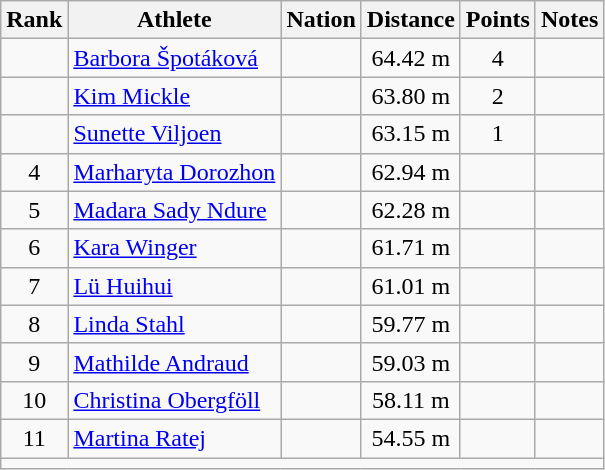<table class="wikitable mw-datatable sortable" style="text-align:center;">
<tr>
<th>Rank</th>
<th>Athlete</th>
<th>Nation</th>
<th>Distance</th>
<th>Points</th>
<th>Notes</th>
</tr>
<tr>
<td></td>
<td align=left><a href='#'>Barbora Špotáková</a></td>
<td align=left></td>
<td>64.42 m</td>
<td>4</td>
<td></td>
</tr>
<tr>
<td></td>
<td align=left><a href='#'>Kim Mickle</a></td>
<td align=left></td>
<td>63.80 m</td>
<td>2</td>
<td></td>
</tr>
<tr>
<td></td>
<td align=left><a href='#'>Sunette Viljoen</a></td>
<td align=left></td>
<td>63.15 m</td>
<td>1</td>
<td></td>
</tr>
<tr>
<td>4</td>
<td align=left><a href='#'>Marharyta Dorozhon</a></td>
<td align=left></td>
<td>62.94 m</td>
<td></td>
<td></td>
</tr>
<tr>
<td>5</td>
<td align=left><a href='#'>Madara Sady Ndure</a></td>
<td align=left></td>
<td>62.28 m</td>
<td></td>
<td></td>
</tr>
<tr>
<td>6</td>
<td align=left><a href='#'>Kara Winger</a></td>
<td align=left></td>
<td>61.71 m</td>
<td></td>
<td></td>
</tr>
<tr>
<td>7</td>
<td align=left><a href='#'>Lü Huihui</a></td>
<td align=left></td>
<td>61.01 m</td>
<td></td>
<td></td>
</tr>
<tr>
<td>8</td>
<td align=left><a href='#'>Linda Stahl</a></td>
<td align=left></td>
<td>59.77 m</td>
<td></td>
<td></td>
</tr>
<tr>
<td>9</td>
<td align=left><a href='#'>Mathilde Andraud</a></td>
<td align=left></td>
<td>59.03 m</td>
<td></td>
<td></td>
</tr>
<tr>
<td>10</td>
<td align=left><a href='#'>Christina Obergföll</a></td>
<td align=left></td>
<td>58.11 m</td>
<td></td>
<td></td>
</tr>
<tr>
<td>11</td>
<td align=left><a href='#'>Martina Ratej</a></td>
<td align=left></td>
<td>54.55 m</td>
<td></td>
<td></td>
</tr>
<tr class="sortbottom">
<td colspan=6></td>
</tr>
</table>
